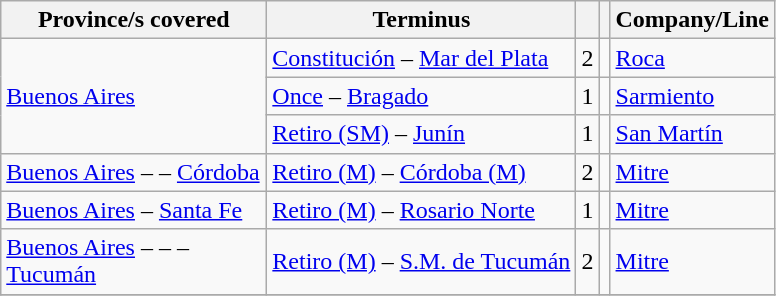<table class="wikitable sortable" style="text-align:" width= px>
<tr>
<th width= 170px>Province/s covered</th>
<th width= px>Terminus</th>
<th width= px></th>
<th width= px></th>
<th width= px>Company/Line</th>
</tr>
<tr>
<td rowspan=3><a href='#'>Buenos Aires</a></td>
<td><a href='#'>Constitución</a> – <a href='#'>Mar del Plata</a> </td>
<td>2 </td>
<td></td>
<td><a href='#'>Roca</a></td>
</tr>
<tr>
<td><a href='#'>Once</a> – <a href='#'>Bragado</a></td>
<td>1 </td>
<td></td>
<td><a href='#'>Sarmiento</a></td>
</tr>
<tr>
<td><a href='#'>Retiro (SM)</a> – <a href='#'>Junín</a></td>
<td>1 </td>
<td></td>
<td><a href='#'>San Martín</a></td>
</tr>
<tr>
<td><a href='#'>Buenos Aires</a> –  – <a href='#'>Córdoba</a></td>
<td><a href='#'>Retiro (M)</a> – <a href='#'>Córdoba (M)</a></td>
<td>2 </td>
<td></td>
<td><a href='#'>Mitre</a></td>
</tr>
<tr>
<td><a href='#'>Buenos Aires</a> – <a href='#'>Santa Fe</a></td>
<td><a href='#'>Retiro (M)</a> – <a href='#'>Rosario Norte</a></td>
<td>1 </td>
<td></td>
<td><a href='#'>Mitre</a></td>
</tr>
<tr>
<td><a href='#'>Buenos Aires</a> –  –  – <a href='#'>Tucumán</a></td>
<td><a href='#'>Retiro (M)</a> – <a href='#'>S.M. de Tucumán</a></td>
<td>2 </td>
<td></td>
<td><a href='#'>Mitre</a></td>
</tr>
<tr>
</tr>
</table>
